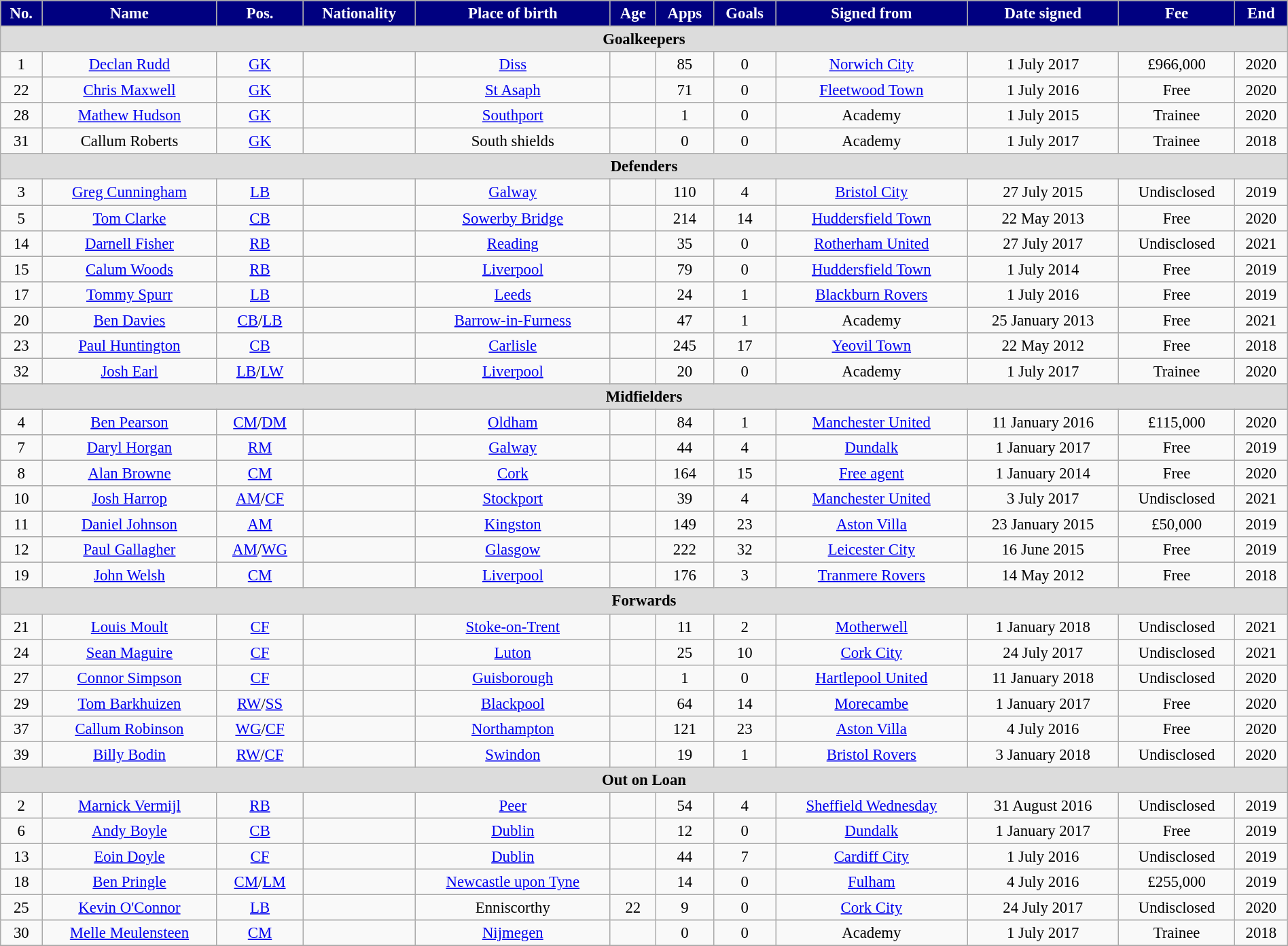<table class="wikitable" style="text-align:center; font-size:95%; width:100%;">
<tr>
<th style="background:navy; color:white;">No.</th>
<th style="background:navy; color:white;">Name</th>
<th style="background:navy; color:white;">Pos.</th>
<th style="background:navy; color:white;">Nationality</th>
<th style="background:navy; color:white;">Place of birth</th>
<th style="background:navy; color:white;">Age</th>
<th style="background:navy; color:white;">Apps</th>
<th style="background:navy; color:white;">Goals</th>
<th style="background:navy; color:white;">Signed from</th>
<th style="background:navy; color:white;">Date signed</th>
<th style="background:navy; color:white;">Fee</th>
<th style="background:navy; color:white;">End</th>
</tr>
<tr>
<th colspan="14" style="background:#dcdcdc;">Goalkeepers</th>
</tr>
<tr>
<td>1</td>
<td><a href='#'>Declan Rudd</a></td>
<td><a href='#'>GK</a></td>
<td></td>
<td><a href='#'>Diss</a></td>
<td></td>
<td>85</td>
<td>0</td>
<td><a href='#'>Norwich City</a></td>
<td>1 July 2017</td>
<td>£966,000</td>
<td>2020</td>
</tr>
<tr>
<td>22</td>
<td><a href='#'>Chris Maxwell</a></td>
<td><a href='#'>GK</a></td>
<td></td>
<td><a href='#'>St Asaph</a></td>
<td></td>
<td>71</td>
<td>0</td>
<td><a href='#'>Fleetwood Town</a></td>
<td>1 July 2016</td>
<td>Free</td>
<td>2020</td>
</tr>
<tr>
<td>28</td>
<td><a href='#'>Mathew Hudson</a></td>
<td><a href='#'>GK</a></td>
<td></td>
<td><a href='#'>Southport</a></td>
<td></td>
<td>1</td>
<td>0</td>
<td>Academy</td>
<td>1 July 2015</td>
<td>Trainee</td>
<td>2020</td>
</tr>
<tr>
<td>31</td>
<td>Callum Roberts</td>
<td><a href='#'>GK</a></td>
<td></td>
<td>South shields</td>
<td></td>
<td>0</td>
<td>0</td>
<td>Academy</td>
<td>1 July 2017</td>
<td>Trainee</td>
<td>2018</td>
</tr>
<tr>
<th colspan="14" style="background:#dcdcdc;">Defenders</th>
</tr>
<tr>
<td>3</td>
<td><a href='#'>Greg Cunningham</a></td>
<td><a href='#'>LB</a></td>
<td></td>
<td><a href='#'>Galway</a></td>
<td></td>
<td>110</td>
<td>4</td>
<td><a href='#'>Bristol City</a></td>
<td>27 July 2015</td>
<td>Undisclosed</td>
<td>2019</td>
</tr>
<tr>
<td>5</td>
<td><a href='#'>Tom Clarke</a></td>
<td><a href='#'>CB</a></td>
<td></td>
<td><a href='#'>Sowerby Bridge</a></td>
<td></td>
<td>214</td>
<td>14</td>
<td><a href='#'>Huddersfield Town</a></td>
<td>22 May 2013</td>
<td>Free</td>
<td>2020</td>
</tr>
<tr>
<td>14</td>
<td><a href='#'>Darnell Fisher</a></td>
<td><a href='#'>RB</a></td>
<td></td>
<td><a href='#'>Reading</a></td>
<td></td>
<td>35</td>
<td>0</td>
<td><a href='#'>Rotherham United</a></td>
<td>27 July 2017</td>
<td>Undisclosed</td>
<td>2021</td>
</tr>
<tr>
<td>15</td>
<td><a href='#'>Calum Woods</a></td>
<td><a href='#'>RB</a></td>
<td></td>
<td><a href='#'>Liverpool</a></td>
<td></td>
<td>79</td>
<td>0</td>
<td><a href='#'>Huddersfield Town</a></td>
<td>1 July 2014</td>
<td>Free</td>
<td>2019</td>
</tr>
<tr>
<td>17</td>
<td><a href='#'>Tommy Spurr</a></td>
<td><a href='#'>LB</a></td>
<td></td>
<td><a href='#'>Leeds</a></td>
<td></td>
<td>24</td>
<td>1</td>
<td><a href='#'>Blackburn Rovers</a></td>
<td>1 July 2016</td>
<td>Free</td>
<td>2019</td>
</tr>
<tr>
<td>20</td>
<td><a href='#'>Ben Davies</a></td>
<td><a href='#'>CB</a>/<a href='#'>LB</a></td>
<td></td>
<td><a href='#'>Barrow-in-Furness</a></td>
<td></td>
<td>47</td>
<td>1</td>
<td>Academy</td>
<td>25 January 2013</td>
<td>Free</td>
<td>2021</td>
</tr>
<tr>
<td>23</td>
<td><a href='#'>Paul Huntington</a></td>
<td><a href='#'>CB</a></td>
<td></td>
<td><a href='#'>Carlisle</a></td>
<td></td>
<td>245</td>
<td>17</td>
<td><a href='#'>Yeovil Town</a></td>
<td>22 May 2012</td>
<td>Free</td>
<td>2018</td>
</tr>
<tr>
<td>32</td>
<td><a href='#'>Josh Earl</a></td>
<td><a href='#'>LB</a>/<a href='#'>LW</a></td>
<td></td>
<td><a href='#'>Liverpool</a></td>
<td></td>
<td>20</td>
<td>0</td>
<td>Academy</td>
<td>1 July 2017</td>
<td>Trainee</td>
<td>2020</td>
</tr>
<tr>
<th colspan="14" style="background:#dcdcdc;">Midfielders</th>
</tr>
<tr>
<td>4</td>
<td><a href='#'>Ben Pearson</a></td>
<td><a href='#'>CM</a>/<a href='#'>DM</a></td>
<td></td>
<td><a href='#'>Oldham</a></td>
<td></td>
<td>84</td>
<td>1</td>
<td><a href='#'>Manchester United</a></td>
<td>11 January 2016</td>
<td>£115,000</td>
<td>2020</td>
</tr>
<tr>
<td>7</td>
<td><a href='#'>Daryl Horgan</a></td>
<td><a href='#'>RM</a></td>
<td></td>
<td><a href='#'>Galway</a></td>
<td></td>
<td>44</td>
<td>4</td>
<td><a href='#'>Dundalk</a></td>
<td>1 January 2017</td>
<td>Free</td>
<td>2019</td>
</tr>
<tr>
<td>8</td>
<td><a href='#'>Alan Browne</a></td>
<td><a href='#'>CM</a></td>
<td></td>
<td><a href='#'>Cork</a></td>
<td></td>
<td>164</td>
<td>15</td>
<td><a href='#'>Free agent</a></td>
<td>1 January 2014</td>
<td>Free</td>
<td>2020</td>
</tr>
<tr>
<td>10</td>
<td><a href='#'>Josh Harrop</a></td>
<td><a href='#'>AM</a>/<a href='#'>CF</a></td>
<td></td>
<td><a href='#'>Stockport</a></td>
<td></td>
<td>39</td>
<td>4</td>
<td><a href='#'>Manchester United</a></td>
<td>3 July 2017</td>
<td>Undisclosed</td>
<td>2021</td>
</tr>
<tr>
<td>11</td>
<td><a href='#'>Daniel Johnson</a></td>
<td><a href='#'>AM</a></td>
<td></td>
<td><a href='#'>Kingston</a></td>
<td></td>
<td>149</td>
<td>23</td>
<td><a href='#'>Aston Villa</a></td>
<td>23 January 2015</td>
<td>£50,000</td>
<td>2019</td>
</tr>
<tr>
<td>12</td>
<td><a href='#'>Paul Gallagher</a></td>
<td><a href='#'>AM</a>/<a href='#'>WG</a></td>
<td></td>
<td><a href='#'>Glasgow</a></td>
<td></td>
<td>222</td>
<td>32</td>
<td><a href='#'>Leicester City</a></td>
<td>16 June 2015</td>
<td>Free</td>
<td>2019</td>
</tr>
<tr>
<td>19</td>
<td><a href='#'>John Welsh</a></td>
<td><a href='#'>CM</a></td>
<td></td>
<td><a href='#'>Liverpool</a></td>
<td></td>
<td>176</td>
<td>3</td>
<td><a href='#'>Tranmere Rovers</a></td>
<td>14 May 2012</td>
<td>Free</td>
<td>2018</td>
</tr>
<tr>
<th colspan="14" style="background:#dcdcdc;">Forwards</th>
</tr>
<tr>
<td>21</td>
<td><a href='#'>Louis Moult</a></td>
<td><a href='#'>CF</a></td>
<td></td>
<td><a href='#'>Stoke-on-Trent</a></td>
<td></td>
<td>11</td>
<td>2</td>
<td><a href='#'>Motherwell</a></td>
<td>1 January 2018</td>
<td>Undisclosed</td>
<td>2021</td>
</tr>
<tr>
<td>24</td>
<td><a href='#'>Sean Maguire</a></td>
<td><a href='#'>CF</a></td>
<td></td>
<td><a href='#'>Luton</a></td>
<td></td>
<td>25</td>
<td>10</td>
<td><a href='#'>Cork City</a></td>
<td>24 July 2017</td>
<td>Undisclosed</td>
<td>2021</td>
</tr>
<tr>
<td>27</td>
<td><a href='#'>Connor Simpson</a></td>
<td><a href='#'>CF</a></td>
<td></td>
<td><a href='#'>Guisborough</a></td>
<td></td>
<td>1</td>
<td>0</td>
<td><a href='#'>Hartlepool United</a></td>
<td>11 January 2018</td>
<td>Undisclosed</td>
<td>2020</td>
</tr>
<tr>
<td>29</td>
<td><a href='#'>Tom Barkhuizen</a></td>
<td><a href='#'>RW</a>/<a href='#'>SS</a></td>
<td></td>
<td><a href='#'>Blackpool</a></td>
<td></td>
<td>64</td>
<td>14</td>
<td><a href='#'>Morecambe</a></td>
<td>1 January 2017</td>
<td>Free</td>
<td>2020</td>
</tr>
<tr>
<td>37</td>
<td><a href='#'>Callum Robinson</a></td>
<td><a href='#'>WG</a>/<a href='#'>CF</a></td>
<td></td>
<td><a href='#'>Northampton</a></td>
<td></td>
<td>121</td>
<td>23</td>
<td><a href='#'>Aston Villa</a></td>
<td>4 July 2016</td>
<td>Free</td>
<td>2020</td>
</tr>
<tr>
<td>39</td>
<td><a href='#'>Billy Bodin</a></td>
<td><a href='#'>RW</a>/<a href='#'>CF</a></td>
<td></td>
<td><a href='#'>Swindon</a></td>
<td></td>
<td>19</td>
<td>1</td>
<td><a href='#'>Bristol Rovers</a></td>
<td>3 January 2018</td>
<td>Undisclosed</td>
<td>2020</td>
</tr>
<tr>
<th colspan="14" style="background:#dcdcdc;">Out on Loan</th>
</tr>
<tr>
<td>2</td>
<td><a href='#'>Marnick Vermijl</a></td>
<td><a href='#'>RB</a></td>
<td></td>
<td><a href='#'>Peer</a></td>
<td></td>
<td>54</td>
<td>4</td>
<td><a href='#'>Sheffield Wednesday</a></td>
<td>31 August 2016</td>
<td>Undisclosed</td>
<td>2019</td>
</tr>
<tr>
<td>6</td>
<td><a href='#'>Andy Boyle</a></td>
<td><a href='#'>CB</a></td>
<td></td>
<td><a href='#'>Dublin</a></td>
<td></td>
<td>12</td>
<td>0</td>
<td><a href='#'>Dundalk</a></td>
<td>1 January 2017</td>
<td>Free</td>
<td>2019</td>
</tr>
<tr>
<td>13</td>
<td><a href='#'>Eoin Doyle</a></td>
<td><a href='#'>CF</a></td>
<td></td>
<td><a href='#'>Dublin</a></td>
<td></td>
<td>44</td>
<td>7</td>
<td><a href='#'>Cardiff City</a></td>
<td>1 July 2016</td>
<td>Undisclosed</td>
<td>2019</td>
</tr>
<tr>
<td>18</td>
<td><a href='#'>Ben Pringle</a></td>
<td><a href='#'>CM</a>/<a href='#'>LM</a></td>
<td></td>
<td><a href='#'>Newcastle upon Tyne</a></td>
<td></td>
<td>14</td>
<td>0</td>
<td><a href='#'>Fulham</a></td>
<td>4 July 2016</td>
<td>£255,000</td>
<td>2019</td>
</tr>
<tr>
<td>25</td>
<td><a href='#'>Kevin O'Connor</a></td>
<td><a href='#'>LB</a></td>
<td></td>
<td>Enniscorthy</td>
<td>22</td>
<td>9</td>
<td>0</td>
<td><a href='#'>Cork City</a></td>
<td>24 July 2017</td>
<td>Undisclosed</td>
<td>2020</td>
</tr>
<tr>
<td>30</td>
<td><a href='#'>Melle Meulensteen</a></td>
<td><a href='#'>CM</a></td>
<td></td>
<td><a href='#'>Nijmegen</a></td>
<td></td>
<td>0</td>
<td>0</td>
<td>Academy</td>
<td>1 July 2017</td>
<td>Trainee</td>
<td>2018</td>
</tr>
<tr>
</tr>
</table>
